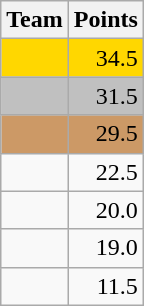<table class=wikitable>
<tr>
<th>Team</th>
<th>Points</th>
</tr>
<tr bgcolor=gold>
<td></td>
<td align=right>34.5</td>
</tr>
<tr bgcolor=silver>
<td></td>
<td align=right>31.5</td>
</tr>
<tr bgcolor=CC9966>
<td></td>
<td align=right>29.5</td>
</tr>
<tr>
<td></td>
<td align=right>22.5</td>
</tr>
<tr>
<td></td>
<td align=right>20.0</td>
</tr>
<tr>
<td></td>
<td align=right>19.0</td>
</tr>
<tr>
<td></td>
<td align=right>11.5</td>
</tr>
</table>
